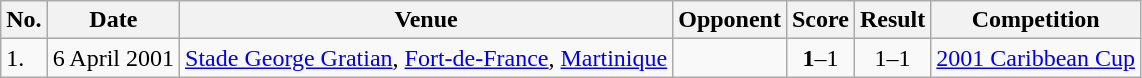<table class="wikitable" style="font-size:100%;">
<tr>
<th>No.</th>
<th>Date</th>
<th>Venue</th>
<th>Opponent</th>
<th>Score</th>
<th>Result</th>
<th>Competition</th>
</tr>
<tr>
<td>1.</td>
<td>6 April 2001</td>
<td><a href='#'>Stade George Gratian</a>, <a href='#'>Fort-de-France</a>, <a href='#'>Martinique</a></td>
<td></td>
<td align=center><strong>1</strong>–1</td>
<td align=center>1–1</td>
<td><a href='#'>2001 Caribbean Cup</a></td>
</tr>
</table>
